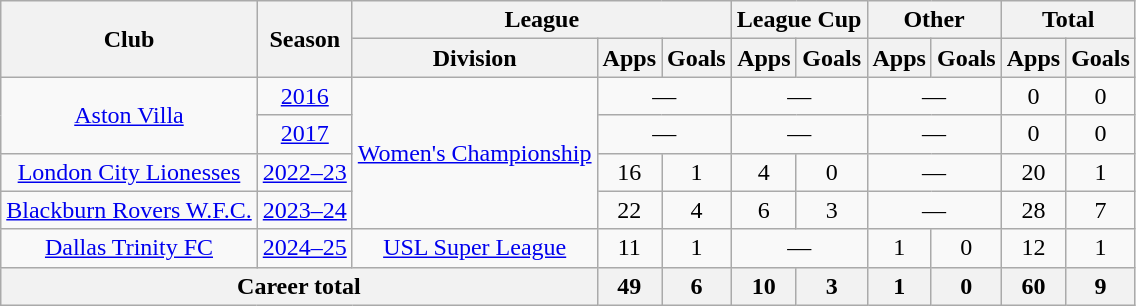<table class="wikitable" style="text-align:center">
<tr>
<th rowspan="2">Club</th>
<th rowspan="2">Season</th>
<th colspan="3">League</th>
<th colspan="2">League Cup</th>
<th colspan="2">Other</th>
<th colspan="2">Total</th>
</tr>
<tr>
<th>Division</th>
<th>Apps</th>
<th>Goals</th>
<th>Apps</th>
<th>Goals</th>
<th>Apps</th>
<th>Goals</th>
<th>Apps</th>
<th>Goals</th>
</tr>
<tr>
<td rowspan="2"><a href='#'>Aston Villa</a></td>
<td><a href='#'>2016</a></td>
<td rowspan="4"><a href='#'>Women's Championship</a></td>
<td colspan="2">—</td>
<td colspan="2">—</td>
<td colspan="2">—</td>
<td>0</td>
<td>0</td>
</tr>
<tr>
<td><a href='#'>2017</a></td>
<td colspan="2">—</td>
<td colspan="2">—</td>
<td colspan="2">—</td>
<td>0</td>
<td>0</td>
</tr>
<tr>
<td><a href='#'>London City Lionesses</a></td>
<td><a href='#'>2022–23</a></td>
<td>16</td>
<td>1</td>
<td>4</td>
<td>0</td>
<td colspan="2">—</td>
<td>20</td>
<td>1</td>
</tr>
<tr>
<td><a href='#'>Blackburn Rovers W.F.C.</a></td>
<td><a href='#'>2023–24</a></td>
<td>22</td>
<td>4</td>
<td>6</td>
<td>3</td>
<td colspan="2">—</td>
<td>28</td>
<td>7</td>
</tr>
<tr>
<td><a href='#'>Dallas Trinity FC</a></td>
<td><a href='#'>2024–25</a></td>
<td><a href='#'>USL Super League</a></td>
<td>11</td>
<td>1</td>
<td colspan="2">—</td>
<td>1</td>
<td>0</td>
<td>12</td>
<td>1</td>
</tr>
<tr>
<th colspan="3">Career total</th>
<th>49</th>
<th>6</th>
<th>10</th>
<th>3</th>
<th>1</th>
<th>0</th>
<th>60</th>
<th>9</th>
</tr>
</table>
